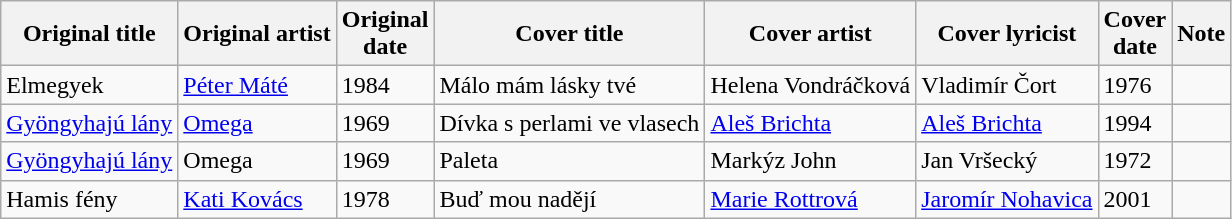<table class="wikitable sortable">
<tr>
<th>Original title</th>
<th>Original artist</th>
<th nowrap=yes>Original<br> date</th>
<th>Cover title</th>
<th>Cover artist</th>
<th>Cover lyricist</th>
<th nowrap=yes>Cover<br> date</th>
<th class=unsortable>Note</th>
</tr>
<tr>
<td>Elmegyek</td>
<td><a href='#'>Péter Máté</a></td>
<td>1984</td>
<td>Málo mám lásky tvé</td>
<td>Helena Vondráčková</td>
<td>Vladimír Čort</td>
<td>1976</td>
<td></td>
</tr>
<tr>
<td><a href='#'>Gyöngyhajú lány</a></td>
<td><a href='#'>Omega</a></td>
<td>1969</td>
<td>Dívka s perlami ve vlasech</td>
<td><a href='#'>Aleš Brichta</a></td>
<td><a href='#'>Aleš Brichta</a></td>
<td>1994</td>
<td></td>
</tr>
<tr>
<td><a href='#'>Gyöngyhajú lány</a></td>
<td>Omega</td>
<td>1969</td>
<td>Paleta</td>
<td>Markýz John</td>
<td>Jan Vršecký</td>
<td>1972</td>
<td></td>
</tr>
<tr>
<td>Hamis fény</td>
<td><a href='#'>Kati Kovács</a></td>
<td>1978</td>
<td>Buď mou nadějí</td>
<td><a href='#'>Marie Rottrová</a></td>
<td><a href='#'>Jaromír Nohavica</a></td>
<td>2001</td>
<td></td>
</tr>
</table>
